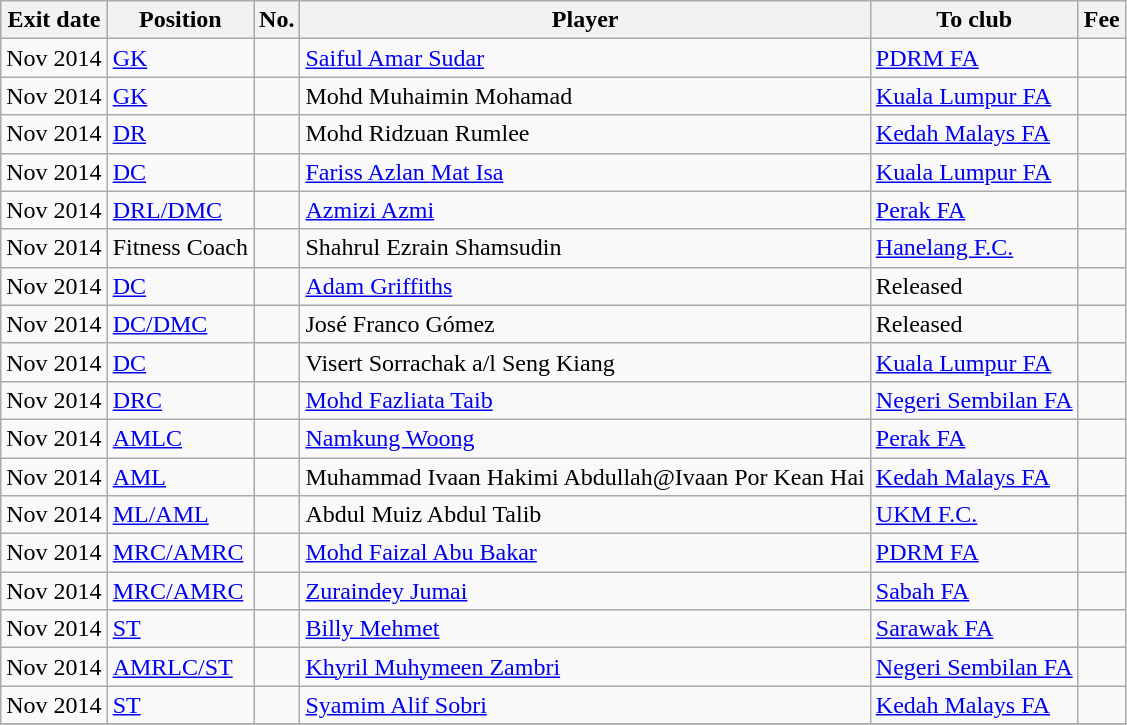<table class="wikitable sortable">
<tr>
<th>Exit date</th>
<th>Position</th>
<th>No.</th>
<th>Player</th>
<th>To club</th>
<th>Fee</th>
</tr>
<tr>
<td>Nov 2014</td>
<td><a href='#'>GK</a></td>
<td></td>
<td> <a href='#'>Saiful Amar Sudar</a></td>
<td> <a href='#'>PDRM FA</a></td>
<td></td>
</tr>
<tr>
<td>Nov 2014</td>
<td><a href='#'>GK</a></td>
<td></td>
<td> Mohd Muhaimin Mohamad</td>
<td> <a href='#'>Kuala Lumpur FA</a></td>
<td></td>
</tr>
<tr>
<td>Nov 2014</td>
<td><a href='#'>DR</a></td>
<td></td>
<td> Mohd Ridzuan Rumlee</td>
<td> <a href='#'>Kedah Malays FA</a></td>
<td></td>
</tr>
<tr>
<td>Nov 2014</td>
<td><a href='#'>DC</a></td>
<td></td>
<td> <a href='#'>Fariss Azlan Mat Isa</a></td>
<td> <a href='#'>Kuala Lumpur FA</a></td>
<td></td>
</tr>
<tr>
<td>Nov 2014</td>
<td><a href='#'>DRL/DMC</a></td>
<td></td>
<td> <a href='#'>Azmizi Azmi</a></td>
<td> <a href='#'>Perak FA</a></td>
<td></td>
</tr>
<tr>
<td>Nov 2014</td>
<td>Fitness Coach</td>
<td></td>
<td> Shahrul Ezrain Shamsudin</td>
<td> <a href='#'>Hanelang F.C.</a></td>
<td></td>
</tr>
<tr>
<td>Nov 2014</td>
<td><a href='#'>DC</a></td>
<td></td>
<td> <a href='#'>Adam Griffiths</a></td>
<td>Released</td>
<td></td>
</tr>
<tr>
<td>Nov 2014</td>
<td><a href='#'>DC/DMC</a></td>
<td></td>
<td> José Franco Gómez</td>
<td>Released</td>
<td></td>
</tr>
<tr>
<td>Nov 2014</td>
<td><a href='#'>DC</a></td>
<td></td>
<td> Visert Sorrachak a/l Seng Kiang</td>
<td> <a href='#'>Kuala Lumpur FA</a></td>
<td></td>
</tr>
<tr>
<td>Nov 2014</td>
<td><a href='#'>DRC</a></td>
<td></td>
<td> <a href='#'>Mohd Fazliata Taib</a></td>
<td> <a href='#'>Negeri Sembilan FA</a></td>
<td></td>
</tr>
<tr>
<td>Nov 2014</td>
<td><a href='#'>AMLC</a></td>
<td></td>
<td> <a href='#'>Namkung Woong</a></td>
<td> <a href='#'>Perak FA</a></td>
<td></td>
</tr>
<tr>
<td>Nov 2014</td>
<td><a href='#'>AML</a></td>
<td></td>
<td> Muhammad Ivaan Hakimi Abdullah@Ivaan Por Kean Hai</td>
<td> <a href='#'>Kedah Malays FA</a></td>
<td></td>
</tr>
<tr>
<td>Nov 2014</td>
<td><a href='#'>ML/AML</a></td>
<td></td>
<td> Abdul Muiz Abdul Talib</td>
<td> <a href='#'>UKM F.C.</a></td>
<td></td>
</tr>
<tr>
<td>Nov 2014</td>
<td><a href='#'>MRC/AMRC</a></td>
<td></td>
<td> <a href='#'>Mohd Faizal Abu Bakar</a></td>
<td> <a href='#'>PDRM FA</a></td>
<td></td>
</tr>
<tr>
<td>Nov 2014</td>
<td><a href='#'>MRC/AMRC</a></td>
<td></td>
<td> <a href='#'>Zuraindey Jumai</a></td>
<td> <a href='#'>Sabah FA</a></td>
<td></td>
</tr>
<tr>
<td>Nov 2014</td>
<td><a href='#'>ST</a></td>
<td></td>
<td> <a href='#'>Billy Mehmet</a></td>
<td> <a href='#'>Sarawak FA</a></td>
<td></td>
</tr>
<tr>
<td>Nov 2014</td>
<td><a href='#'>AMRLC/ST</a></td>
<td></td>
<td> <a href='#'>Khyril Muhymeen Zambri</a></td>
<td> <a href='#'>Negeri Sembilan FA</a></td>
<td></td>
</tr>
<tr>
<td>Nov 2014</td>
<td><a href='#'>ST</a></td>
<td></td>
<td> <a href='#'>Syamim Alif Sobri</a></td>
<td> <a href='#'>Kedah Malays FA</a></td>
<td></td>
</tr>
<tr>
</tr>
</table>
